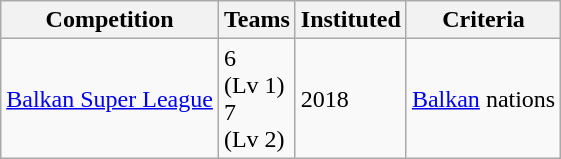<table class="wikitable">
<tr>
<th>Competition</th>
<th>Teams</th>
<th>Instituted</th>
<th>Criteria</th>
</tr>
<tr>
<td><a href='#'>Balkan Super League</a></td>
<td>6<br>(Lv 1)<br>7<br>(Lv 2)</td>
<td>2018</td>
<td><a href='#'>Balkan</a> nations</td>
</tr>
</table>
